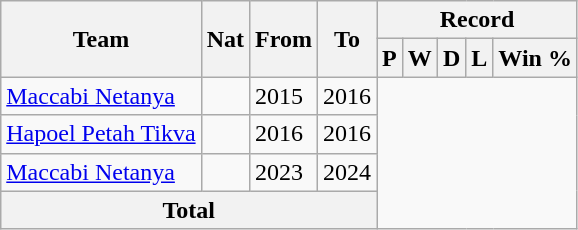<table class="wikitable" style="text-align: center">
<tr>
<th rowspan=2>Team</th>
<th rowspan=2>Nat</th>
<th rowspan=2>From</th>
<th rowspan=2>To</th>
<th colspan=7>Record</th>
</tr>
<tr>
<th>P</th>
<th>W</th>
<th>D</th>
<th>L</th>
<th>Win %</th>
</tr>
<tr>
<td align=left><a href='#'>Maccabi Netanya</a></td>
<td></td>
<td align=left>2015</td>
<td align=left>2016<br></td>
</tr>
<tr>
<td align=left><a href='#'>Hapoel Petah Tikva</a></td>
<td></td>
<td align=left>2016</td>
<td align=left>2016<br></td>
</tr>
<tr>
<td align=left><a href='#'>Maccabi Netanya</a></td>
<td></td>
<td align=left>2023</td>
<td align=left>2024<br></td>
</tr>
<tr>
<th colspan=4>Total<br></th>
</tr>
</table>
